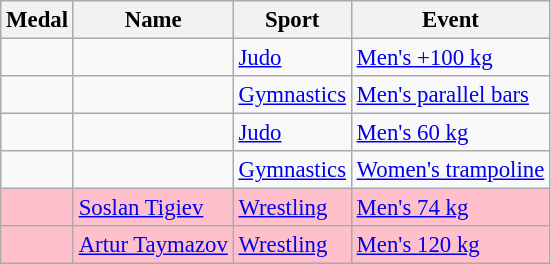<table class="wikitable sortable" style="font-size:95%">
<tr>
<th>Medal</th>
<th>Name</th>
<th>Sport</th>
<th>Event</th>
</tr>
<tr>
<td></td>
<td></td>
<td><a href='#'>Judo</a></td>
<td><a href='#'>Men's +100 kg</a></td>
</tr>
<tr>
<td></td>
<td></td>
<td><a href='#'>Gymnastics</a></td>
<td><a href='#'>Men's parallel bars</a></td>
</tr>
<tr>
<td></td>
<td></td>
<td><a href='#'>Judo</a></td>
<td><a href='#'>Men's 60 kg</a></td>
</tr>
<tr>
<td></td>
<td></td>
<td><a href='#'>Gymnastics</a></td>
<td><a href='#'>Women's trampoline</a></td>
</tr>
<tr bgcolor=pink>
<td></td>
<td><a href='#'>Soslan Tigiev</a></td>
<td><a href='#'>Wrestling</a></td>
<td><a href='#'>Men's 74 kg</a></td>
</tr>
<tr bgcolor=pink>
<td></td>
<td><a href='#'>Artur Taymazov</a></td>
<td><a href='#'>Wrestling</a></td>
<td><a href='#'>Men's 120 kg</a></td>
</tr>
</table>
